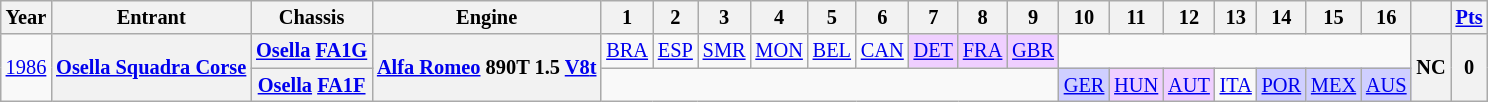<table class="wikitable" style="text-align:center; font-size:85%">
<tr>
<th>Year</th>
<th>Entrant</th>
<th>Chassis</th>
<th>Engine</th>
<th>1</th>
<th>2</th>
<th>3</th>
<th>4</th>
<th>5</th>
<th>6</th>
<th>7</th>
<th>8</th>
<th>9</th>
<th>10</th>
<th>11</th>
<th>12</th>
<th>13</th>
<th>14</th>
<th>15</th>
<th>16</th>
<th></th>
<th><a href='#'>Pts</a></th>
</tr>
<tr>
<td rowspan=2><a href='#'>1986</a></td>
<th rowspan=2 nowrap><a href='#'>Osella Squadra Corse</a></th>
<th nowrap><a href='#'>Osella</a> <a href='#'>FA1G</a></th>
<th rowspan=2 nowrap><a href='#'>Alfa Romeo</a> 890T 1.5 <a href='#'>V8</a><a href='#'>t</a></th>
<td><a href='#'>BRA</a></td>
<td><a href='#'>ESP</a></td>
<td><a href='#'>SMR</a></td>
<td><a href='#'>MON</a></td>
<td><a href='#'>BEL</a></td>
<td><a href='#'>CAN</a></td>
<td style="background:#EFCFFF;"><a href='#'>DET</a><br></td>
<td style="background:#EFCFFF;"><a href='#'>FRA</a><br></td>
<td style="background:#EFCFFF;"><a href='#'>GBR</a><br></td>
<td colspan=7></td>
<th rowspan=2>NC</th>
<th rowspan=2>0</th>
</tr>
<tr>
<th nowrap><a href='#'>Osella</a> <a href='#'>FA1F</a></th>
<td colspan=9></td>
<td style="background:#CFCFFF;"><a href='#'>GER</a><br></td>
<td style="background:#EFCFFF;"><a href='#'>HUN</a><br></td>
<td style="background:#EFCFFF;"><a href='#'>AUT</a><br></td>
<td><a href='#'>ITA</a></td>
<td style="background:#CFCFFF;"><a href='#'>POR</a><br></td>
<td style="background:#CFCFFF;"><a href='#'>MEX</a><br></td>
<td style="background:#CFCFFF;"><a href='#'>AUS</a><br></td>
</tr>
</table>
